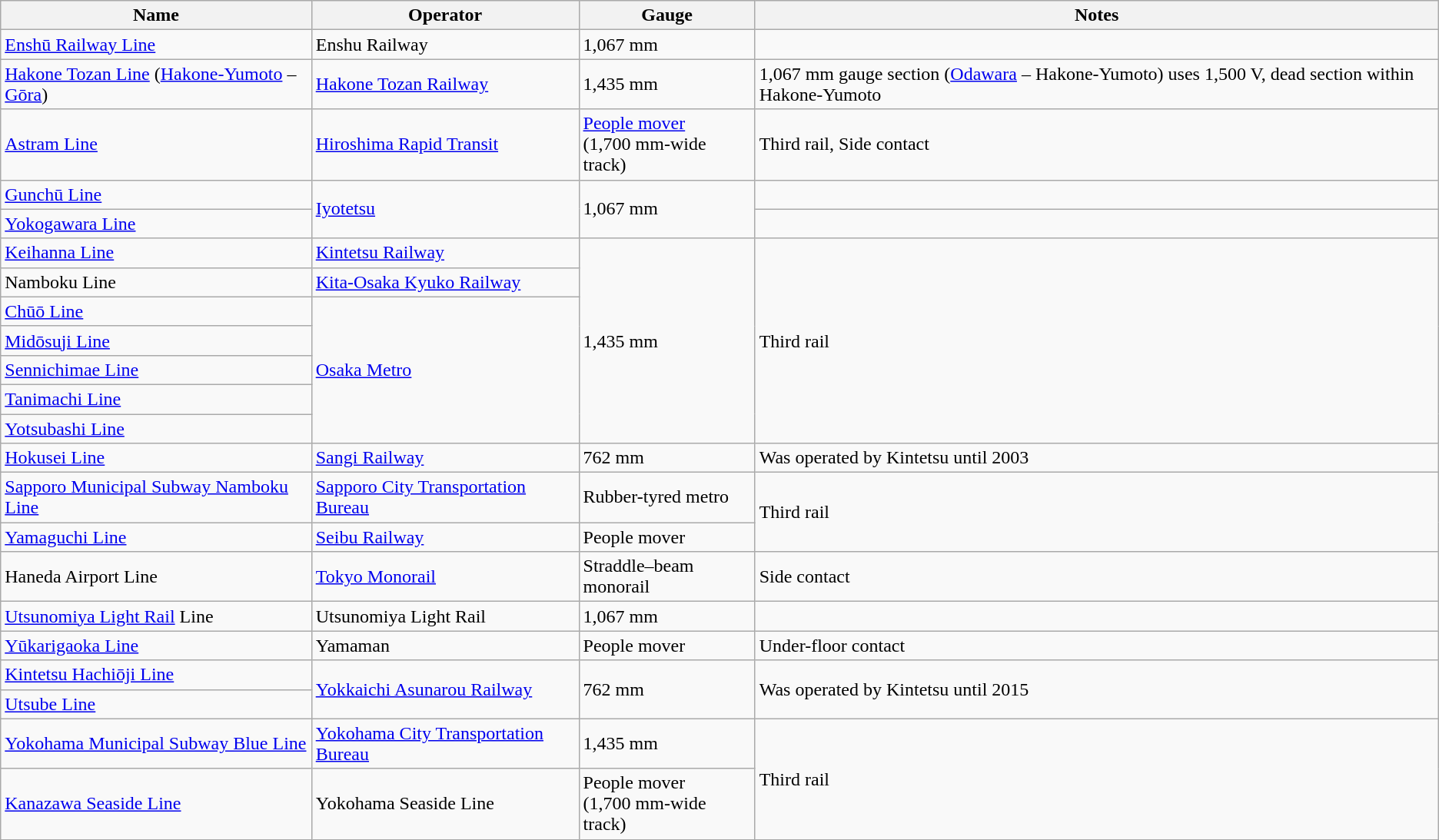<table class="wikitable">
<tr>
<th>Name</th>
<th>Operator</th>
<th>Gauge</th>
<th>Notes</th>
</tr>
<tr>
<td><a href='#'>Enshū Railway Line</a></td>
<td>Enshu Railway</td>
<td>1,067 mm</td>
<td></td>
</tr>
<tr>
<td><a href='#'>Hakone Tozan Line</a> (<a href='#'>Hakone-Yumoto</a> – <a href='#'>Gōra</a>)</td>
<td><a href='#'>Hakone Tozan Railway</a></td>
<td>1,435 mm</td>
<td>1,067 mm gauge section (<a href='#'>Odawara</a> – Hakone-Yumoto) uses 1,500 V, dead section within Hakone-Yumoto</td>
</tr>
<tr>
<td><a href='#'>Astram Line</a></td>
<td><a href='#'>Hiroshima Rapid Transit</a></td>
<td><a href='#'>People mover</a><br>(1,700 mm-wide track)</td>
<td>Third rail, Side contact</td>
</tr>
<tr>
<td><a href='#'>Gunchū Line</a></td>
<td rowspan="2"><a href='#'>Iyotetsu</a></td>
<td rowspan="2">1,067 mm</td>
<td></td>
</tr>
<tr>
<td><a href='#'>Yokogawara Line</a></td>
<td></td>
</tr>
<tr>
<td><a href='#'>Keihanna Line</a></td>
<td><a href='#'>Kintetsu Railway</a></td>
<td rowspan="7">1,435 mm</td>
<td rowspan="7">Third rail</td>
</tr>
<tr>
<td>Namboku Line</td>
<td><a href='#'>Kita-Osaka Kyuko Railway</a></td>
</tr>
<tr>
<td><a href='#'>Chūō Line</a></td>
<td rowspan="5"><a href='#'>Osaka Metro</a></td>
</tr>
<tr>
<td><a href='#'>Midōsuji Line</a></td>
</tr>
<tr>
<td><a href='#'>Sennichimae Line</a></td>
</tr>
<tr>
<td><a href='#'>Tanimachi Line</a></td>
</tr>
<tr>
<td><a href='#'>Yotsubashi Line</a></td>
</tr>
<tr>
<td><a href='#'>Hokusei Line</a></td>
<td><a href='#'>Sangi Railway</a></td>
<td>762 mm</td>
<td>Was operated by Kintetsu until 2003</td>
</tr>
<tr>
<td><a href='#'>Sapporo Municipal Subway Namboku Line</a></td>
<td><a href='#'>Sapporo City Transportation Bureau</a></td>
<td>Rubber-tyred metro</td>
<td rowspan="2">Third rail</td>
</tr>
<tr>
<td><a href='#'>Yamaguchi Line</a></td>
<td><a href='#'>Seibu Railway</a></td>
<td>People mover</td>
</tr>
<tr>
<td>Haneda Airport Line</td>
<td><a href='#'>Tokyo Monorail</a></td>
<td>Straddle–beam monorail</td>
<td>Side contact</td>
</tr>
<tr>
<td><a href='#'>Utsunomiya Light Rail</a> Line</td>
<td>Utsunomiya Light Rail</td>
<td>1,067 mm</td>
</tr>
<tr>
<td><a href='#'>Yūkarigaoka Line</a></td>
<td>Yamaman</td>
<td>People mover</td>
<td>Under-floor contact</td>
</tr>
<tr>
<td><a href='#'>Kintetsu Hachiōji Line</a></td>
<td rowspan="2"><a href='#'>Yokkaichi Asunarou Railway</a></td>
<td rowspan="2">762 mm</td>
<td rowspan="2">Was operated by Kintetsu until 2015</td>
</tr>
<tr>
<td><a href='#'>Utsube Line</a></td>
</tr>
<tr>
<td><a href='#'>Yokohama Municipal Subway Blue Line</a></td>
<td><a href='#'>Yokohama City Transportation Bureau</a></td>
<td>1,435 mm</td>
<td rowspan="2">Third rail</td>
</tr>
<tr>
<td><a href='#'>Kanazawa Seaside Line</a></td>
<td>Yokohama Seaside Line</td>
<td>People mover<br>(1,700 mm-wide track)</td>
</tr>
</table>
